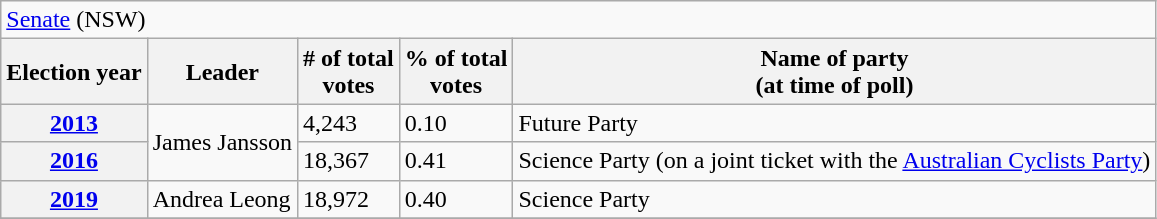<table class="wikitable">
<tr>
<td colspan="6"><a href='#'>Senate</a> (NSW)</td>
</tr>
<tr>
<th>Election year</th>
<th>Leader</th>
<th># of total<br>votes</th>
<th>% of total<br>votes</th>
<th>Name of party <br> (at time of poll)</th>
</tr>
<tr>
<th><a href='#'>2013</a></th>
<td rowspan="2">James Jansson</td>
<td>4,243</td>
<td>0.10</td>
<td>Future Party</td>
</tr>
<tr>
<th><a href='#'>2016</a></th>
<td>18,367</td>
<td> 0.41</td>
<td>Science Party (on a joint ticket with the <a href='#'>Australian Cyclists Party</a>)</td>
</tr>
<tr>
<th><a href='#'>2019</a></th>
<td>Andrea Leong</td>
<td>18,972</td>
<td> 0.40</td>
<td>Science Party</td>
</tr>
<tr>
</tr>
</table>
